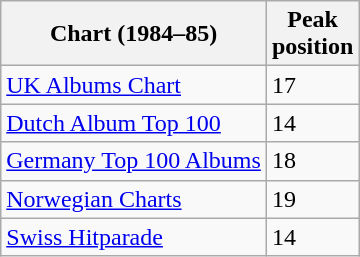<table class="wikitable">
<tr>
<th>Chart (1984–85)</th>
<th>Peak<br>position</th>
</tr>
<tr>
<td><a href='#'>UK Albums Chart</a></td>
<td>17</td>
</tr>
<tr>
<td><a href='#'>Dutch Album Top 100</a></td>
<td>14</td>
</tr>
<tr>
<td><a href='#'>Germany Top 100 Albums</a></td>
<td>18</td>
</tr>
<tr>
<td><a href='#'>Norwegian Charts</a></td>
<td>19</td>
</tr>
<tr>
<td><a href='#'>Swiss Hitparade</a></td>
<td>14</td>
</tr>
</table>
